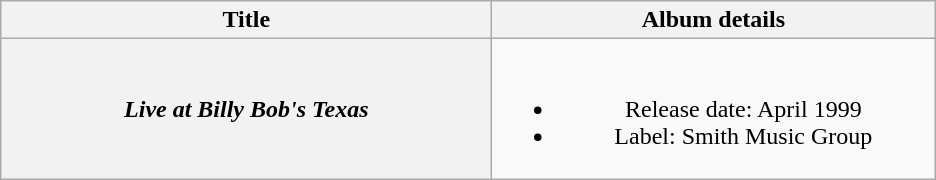<table class="wikitable plainrowheaders" style="text-align:center;">
<tr>
<th style="width:20em;">Title</th>
<th style="width:18em;">Album details</th>
</tr>
<tr>
<th scope="row"><em>Live at Billy Bob's Texas</em></th>
<td><br><ul><li>Release date: April 1999</li><li>Label: Smith Music Group</li></ul></td>
</tr>
</table>
